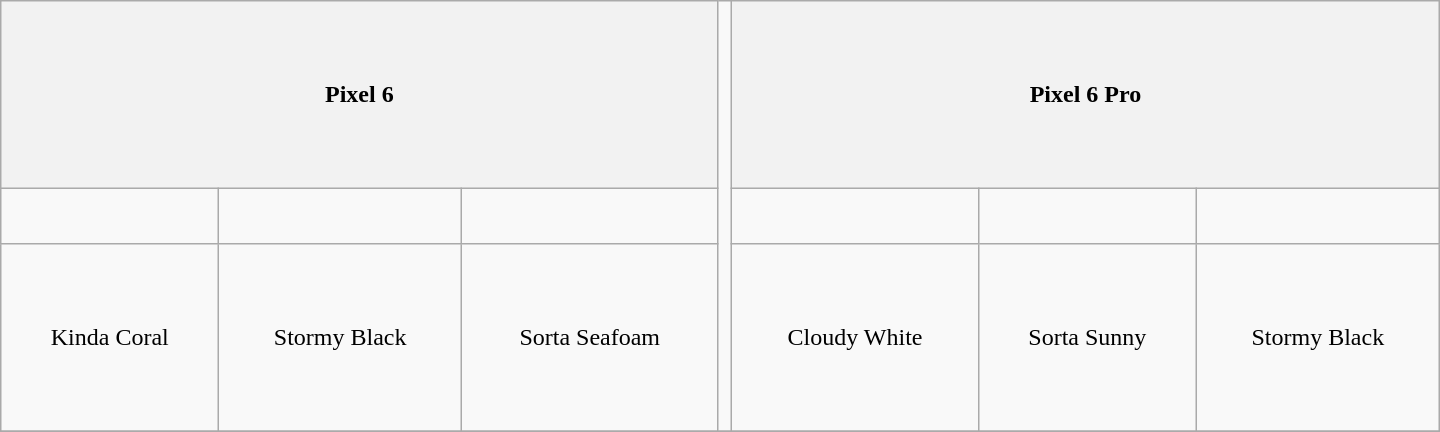<table class="wikitable" style="text-align: center; width:60em; height:18em;">
<tr>
<th colspan="3"><strong>Pixel 6</strong></th>
<td rowspan=3 style="font-size:70%;"></td>
<th colspan="3"><strong>Pixel 6 Pro</strong></th>
</tr>
<tr>
<td></td>
<td></td>
<td></td>
<td></td>
<td></td>
<td></td>
</tr>
<tr>
<td> Kinda Coral</td>
<td> Stormy Black</td>
<td> Sorta Seafoam</td>
<td> Cloudy White</td>
<td> Sorta Sunny</td>
<td> Stormy Black</td>
</tr>
<tr>
</tr>
</table>
